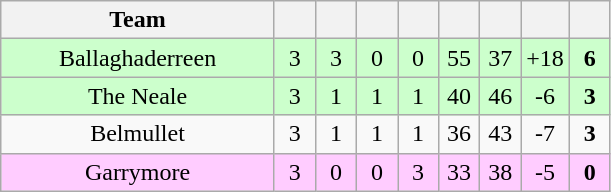<table class="wikitable" style="text-align:center">
<tr>
<th style="width:175px;">Team</th>
<th width="20"></th>
<th width="20"></th>
<th width="20"></th>
<th width="20"></th>
<th width="20"></th>
<th width="20"></th>
<th width="20"></th>
<th width="20"></th>
</tr>
<tr style="background:#cfc;">
<td>Ballaghaderreen</td>
<td>3</td>
<td>3</td>
<td>0</td>
<td>0</td>
<td>55</td>
<td>37</td>
<td>+18</td>
<td><strong>6</strong></td>
</tr>
<tr style="background:#cfc;">
<td>The Neale</td>
<td>3</td>
<td>1</td>
<td>1</td>
<td>1</td>
<td>40</td>
<td>46</td>
<td>-6</td>
<td><strong>3</strong></td>
</tr>
<tr>
<td>Belmullet</td>
<td>3</td>
<td>1</td>
<td>1</td>
<td>1</td>
<td>36</td>
<td>43</td>
<td>-7</td>
<td><strong>3</strong></td>
</tr>
<tr style="background:#fcf;">
<td>Garrymore</td>
<td>3</td>
<td>0</td>
<td>0</td>
<td>3</td>
<td>33</td>
<td>38</td>
<td>-5</td>
<td><strong>0</strong></td>
</tr>
</table>
